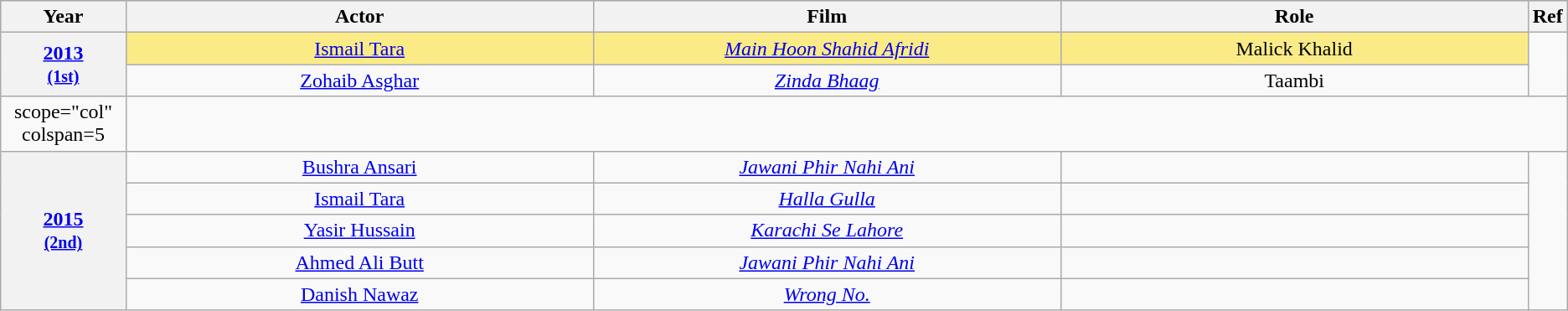<table class="wikitable" style="text-align:center;">
<tr style="background:#bebebe;">
<th scope="col" style="width:8%;">Year</th>
<th scope="col" style="width:30%;">Actor</th>
<th scope="col" style="width:30%;">Film</th>
<th scope="col" style="width:30%;">Role</th>
<th scope="col" style="width:2%;">Ref</th>
</tr>
<tr>
<th scope="row" rowspan=2 style="text-align:center"><strong><a href='#'>2013</a></strong><br><small><a href='#'>(1st)</a></small></th>
<td style="background:#FAEB86"><a href='#'>Ismail Tara</a></td>
<td style="background:#FAEB86"><em><a href='#'>Main Hoon Shahid Afridi</a></em></td>
<td style="background:#FAEB86">Malick Khalid</td>
<td rowspan=2></td>
</tr>
<tr>
<td><a href='#'>Zohaib Asghar</a></td>
<td><em><a href='#'>Zinda Bhaag</a></em></td>
<td>Taambi</td>
</tr>
<tr>
<td>scope="col" colspan=5 </td>
</tr>
<tr>
<th scope="row" rowspan=5 style="text-align:center"><strong><a href='#'>2015</a></strong><br><small><a href='#'>(2nd)</a></small></th>
<td><a href='#'>Bushra Ansari</a></td>
<td><em><a href='#'>Jawani Phir Nahi Ani</a></em></td>
<td></td>
<td rowspan=5></td>
</tr>
<tr>
<td><a href='#'>Ismail Tara</a></td>
<td><em><a href='#'>Halla Gulla</a></em></td>
<td></td>
</tr>
<tr>
<td><a href='#'>Yasir Hussain</a></td>
<td><em><a href='#'>Karachi Se Lahore</a></em></td>
<td></td>
</tr>
<tr>
<td><a href='#'>Ahmed Ali Butt</a></td>
<td><em><a href='#'>Jawani Phir Nahi Ani</a></em></td>
<td></td>
</tr>
<tr>
<td><a href='#'>Danish Nawaz</a></td>
<td><em><a href='#'>Wrong No.</a></em></td>
<td></td>
</tr>
</table>
